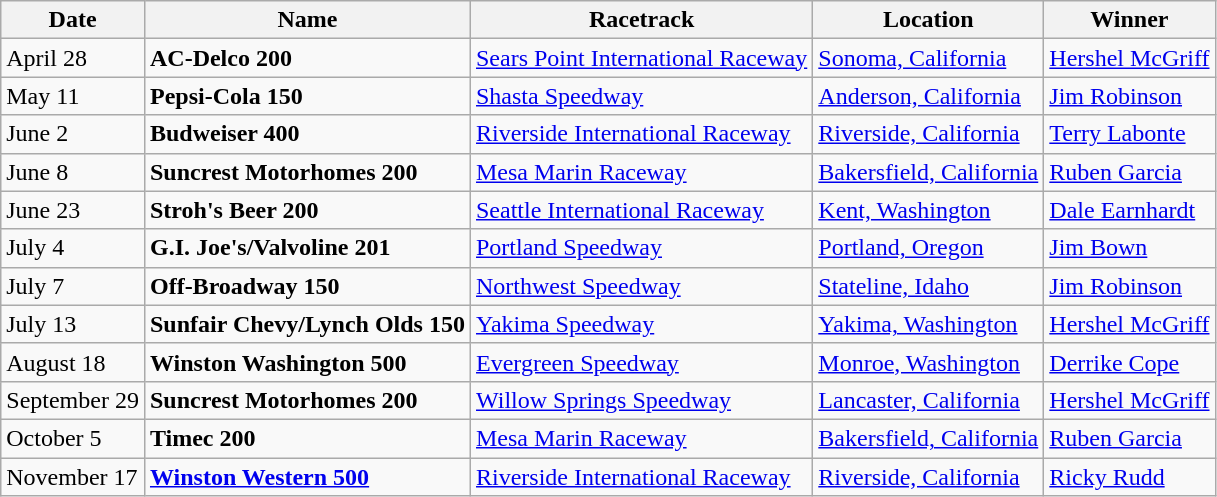<table class="wikitable">
<tr>
<th>Date</th>
<th>Name</th>
<th>Racetrack</th>
<th>Location</th>
<th>Winner</th>
</tr>
<tr>
<td>April 28</td>
<td><strong>AC-Delco 200</strong></td>
<td><a href='#'>Sears Point International Raceway</a></td>
<td><a href='#'>Sonoma, California</a></td>
<td><a href='#'>Hershel McGriff</a></td>
</tr>
<tr>
<td>May 11</td>
<td><strong>Pepsi-Cola 150</strong></td>
<td><a href='#'>Shasta Speedway</a></td>
<td><a href='#'>Anderson, California</a></td>
<td><a href='#'>Jim Robinson</a></td>
</tr>
<tr>
<td>June 2</td>
<td><strong>Budweiser 400</strong></td>
<td><a href='#'>Riverside International Raceway</a></td>
<td><a href='#'>Riverside, California</a></td>
<td><a href='#'>Terry Labonte</a></td>
</tr>
<tr>
<td>June 8</td>
<td><strong>Suncrest Motorhomes 200</strong></td>
<td><a href='#'>Mesa Marin Raceway</a></td>
<td><a href='#'>Bakersfield, California</a></td>
<td><a href='#'>Ruben Garcia</a></td>
</tr>
<tr>
<td>June 23</td>
<td><strong>Stroh's Beer 200</strong></td>
<td><a href='#'>Seattle International Raceway</a></td>
<td><a href='#'>Kent, Washington</a></td>
<td><a href='#'>Dale Earnhardt</a></td>
</tr>
<tr>
<td>July 4</td>
<td><strong>G.I. Joe's/Valvoline 201</strong></td>
<td><a href='#'>Portland Speedway</a></td>
<td><a href='#'>Portland, Oregon</a></td>
<td><a href='#'>Jim Bown</a></td>
</tr>
<tr>
<td>July 7</td>
<td><strong>Off-Broadway 150</strong></td>
<td><a href='#'>Northwest Speedway</a></td>
<td><a href='#'>Stateline, Idaho</a></td>
<td><a href='#'>Jim Robinson</a></td>
</tr>
<tr>
<td>July 13</td>
<td><strong>Sunfair Chevy/Lynch Olds 150</strong></td>
<td><a href='#'>Yakima Speedway</a></td>
<td><a href='#'>Yakima, Washington</a></td>
<td><a href='#'>Hershel McGriff</a></td>
</tr>
<tr>
<td>August 18</td>
<td><strong>Winston Washington 500</strong></td>
<td><a href='#'>Evergreen Speedway</a></td>
<td><a href='#'>Monroe, Washington</a></td>
<td><a href='#'>Derrike Cope</a></td>
</tr>
<tr>
<td>September 29</td>
<td><strong>Suncrest Motorhomes 200</strong></td>
<td><a href='#'>Willow Springs Speedway</a></td>
<td><a href='#'>Lancaster, California</a></td>
<td><a href='#'>Hershel McGriff</a></td>
</tr>
<tr>
<td>October 5</td>
<td><strong>Timec 200</strong></td>
<td><a href='#'>Mesa Marin Raceway</a></td>
<td><a href='#'>Bakersfield, California</a></td>
<td><a href='#'>Ruben Garcia</a></td>
</tr>
<tr>
<td>November 17</td>
<td><a href='#'><strong>Winston Western 500</strong></a></td>
<td><a href='#'>Riverside International Raceway</a></td>
<td><a href='#'>Riverside, California</a></td>
<td><a href='#'>Ricky Rudd</a></td>
</tr>
</table>
